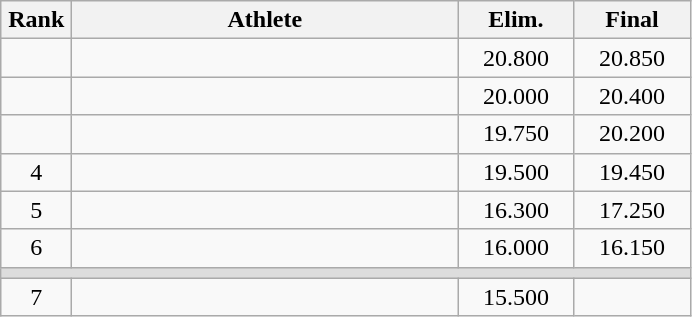<table class=wikitable style="text-align:center">
<tr>
<th width=40>Rank</th>
<th width=250>Athlete</th>
<th width=70>Elim.</th>
<th width=70>Final</th>
</tr>
<tr>
<td></td>
<td align=left></td>
<td>20.800</td>
<td>20.850</td>
</tr>
<tr>
<td></td>
<td align=left></td>
<td>20.000</td>
<td>20.400</td>
</tr>
<tr>
<td></td>
<td align=left></td>
<td>19.750</td>
<td>20.200</td>
</tr>
<tr>
<td>4</td>
<td align=left></td>
<td>19.500</td>
<td>19.450</td>
</tr>
<tr>
<td>5</td>
<td align=left></td>
<td>16.300</td>
<td>17.250</td>
</tr>
<tr>
<td>6</td>
<td align=left></td>
<td>16.000</td>
<td>16.150</td>
</tr>
<tr bgcolor=#DDDDDD>
<td colspan=4></td>
</tr>
<tr>
<td>7</td>
<td align=left></td>
<td>15.500</td>
<td></td>
</tr>
</table>
